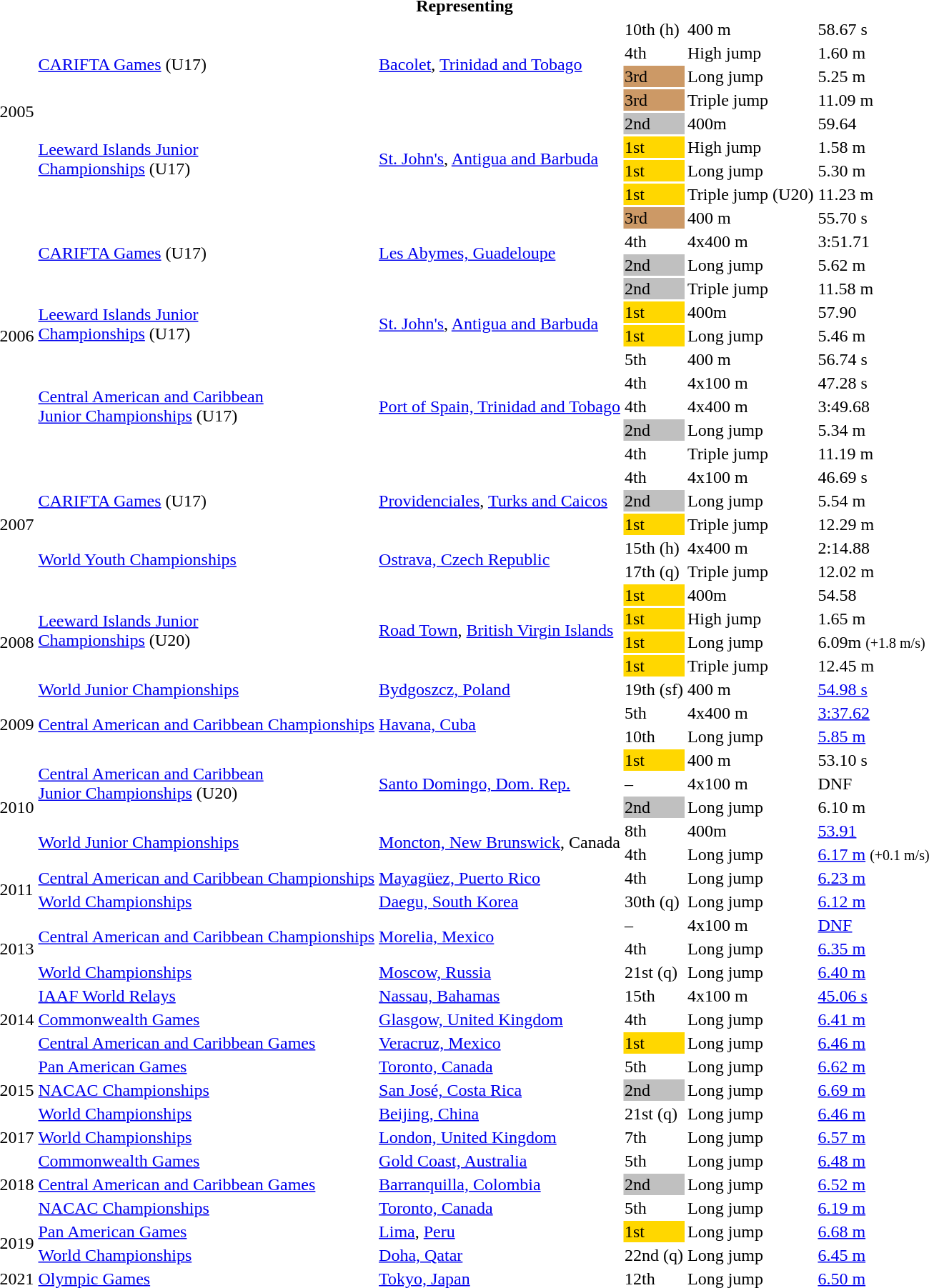<table>
<tr>
<th colspan="6">Representing </th>
</tr>
<tr>
<td rowspan=8>2005</td>
<td rowspan=4><a href='#'>CARIFTA Games</a> (U17)</td>
<td rowspan=4><a href='#'>Bacolet</a>, <a href='#'>Trinidad and Tobago</a></td>
<td>10th (h)</td>
<td>400 m</td>
<td>58.67 s</td>
</tr>
<tr>
<td>4th</td>
<td>High jump</td>
<td>1.60 m</td>
</tr>
<tr>
<td bgcolor=cc9966>3rd</td>
<td>Long jump</td>
<td>5.25 m</td>
</tr>
<tr>
<td bgcolor=cc9966>3rd</td>
<td>Triple jump</td>
<td>11.09 m</td>
</tr>
<tr>
<td rowspan=4><a href='#'>Leeward Islands Junior<br>Championships</a> (U17)</td>
<td rowspan=4><a href='#'>St. John's</a>, <a href='#'>Antigua and Barbuda</a></td>
<td bgcolor=silver>2nd</td>
<td>400m</td>
<td>59.64</td>
</tr>
<tr>
<td bgcolor=gold>1st</td>
<td>High jump</td>
<td>1.58 m</td>
</tr>
<tr>
<td bgcolor=gold>1st</td>
<td>Long jump</td>
<td>5.30 m</td>
</tr>
<tr>
<td bgcolor=gold>1st</td>
<td>Triple jump (U20)</td>
<td>11.23 m</td>
</tr>
<tr>
<td rowspan=11>2006</td>
<td rowspan=4><a href='#'>CARIFTA Games</a> (U17)</td>
<td rowspan=4><a href='#'>Les Abymes, Guadeloupe</a></td>
<td bgcolor=cc9966>3rd</td>
<td>400 m</td>
<td>55.70 s</td>
</tr>
<tr>
<td>4th</td>
<td>4x400 m</td>
<td>3:51.71</td>
</tr>
<tr>
<td bgcolor=silver>2nd</td>
<td>Long jump</td>
<td>5.62 m</td>
</tr>
<tr>
<td bgcolor=silver>2nd</td>
<td>Triple jump</td>
<td>11.58 m</td>
</tr>
<tr>
<td rowspan=2><a href='#'>Leeward Islands Junior<br>Championships</a> (U17)</td>
<td rowspan=2><a href='#'>St. John's</a>, <a href='#'>Antigua and Barbuda</a></td>
<td bgcolor=gold>1st</td>
<td>400m</td>
<td>57.90</td>
</tr>
<tr>
<td bgcolor=gold>1st</td>
<td>Long jump</td>
<td>5.46 m</td>
</tr>
<tr>
<td rowspan=5><a href='#'>Central American and Caribbean<br>Junior Championships</a> (U17)</td>
<td rowspan=5><a href='#'>Port of Spain, Trinidad and Tobago</a></td>
<td>5th</td>
<td>400 m</td>
<td>56.74 s</td>
</tr>
<tr>
<td>4th</td>
<td>4x100 m</td>
<td>47.28 s</td>
</tr>
<tr>
<td>4th</td>
<td>4x400 m</td>
<td>3:49.68</td>
</tr>
<tr>
<td bgcolor=silver>2nd</td>
<td>Long jump</td>
<td>5.34 m</td>
</tr>
<tr>
<td>4th</td>
<td>Triple jump</td>
<td>11.19 m</td>
</tr>
<tr>
<td rowspan=5>2007</td>
<td rowspan=3><a href='#'>CARIFTA Games</a> (U17)</td>
<td rowspan=3><a href='#'>Providenciales</a>, <a href='#'>Turks and Caicos</a></td>
<td>4th</td>
<td>4x100 m</td>
<td>46.69 s</td>
</tr>
<tr>
<td bgcolor=silver>2nd</td>
<td>Long jump</td>
<td>5.54 m</td>
</tr>
<tr>
<td bgcolor=gold>1st</td>
<td>Triple jump</td>
<td>12.29 m</td>
</tr>
<tr>
<td rowspan=2><a href='#'>World Youth Championships</a></td>
<td rowspan=2><a href='#'>Ostrava, Czech Republic</a></td>
<td>15th (h)</td>
<td>4x400 m</td>
<td>2:14.88</td>
</tr>
<tr>
<td>17th (q)</td>
<td>Triple jump</td>
<td>12.02 m</td>
</tr>
<tr>
<td rowspan=5>2008</td>
<td rowspan=4><a href='#'>Leeward Islands Junior<br>Championships</a> (U20)</td>
<td rowspan=4><a href='#'>Road Town</a>, <a href='#'>British Virgin Islands</a></td>
<td bgcolor=gold>1st</td>
<td>400m</td>
<td>54.58</td>
</tr>
<tr>
<td bgcolor=gold>1st</td>
<td>High jump</td>
<td>1.65 m</td>
</tr>
<tr>
<td bgcolor=gold>1st</td>
<td>Long jump</td>
<td>6.09m <small>(+1.8 m/s)</small></td>
</tr>
<tr>
<td bgcolor=gold>1st</td>
<td>Triple jump</td>
<td>12.45 m</td>
</tr>
<tr>
<td><a href='#'>World Junior Championships</a></td>
<td><a href='#'>Bydgoszcz, Poland</a></td>
<td>19th (sf)</td>
<td>400 m</td>
<td><a href='#'>54.98 s</a></td>
</tr>
<tr>
<td rowspan=2>2009</td>
<td rowspan=2><a href='#'>Central American and Caribbean Championships</a></td>
<td rowspan=2><a href='#'>Havana, Cuba</a></td>
<td>5th</td>
<td>4x400 m</td>
<td><a href='#'>3:37.62</a></td>
</tr>
<tr>
<td>10th</td>
<td>Long jump</td>
<td><a href='#'>5.85 m</a></td>
</tr>
<tr>
<td rowspan=5>2010</td>
<td rowspan=3><a href='#'>Central American and Caribbean<br>Junior Championships</a> (U20)</td>
<td rowspan=3><a href='#'>Santo Domingo, Dom. Rep.</a></td>
<td bgcolor=gold>1st</td>
<td>400 m</td>
<td>53.10 s</td>
</tr>
<tr>
<td>–</td>
<td>4x100 m</td>
<td>DNF</td>
</tr>
<tr>
<td bgcolor=silver>2nd</td>
<td>Long jump</td>
<td>6.10 m</td>
</tr>
<tr>
<td rowspan=2><a href='#'>World Junior Championships</a></td>
<td rowspan=2><a href='#'>Moncton, New Brunswick</a>, Canada</td>
<td>8th</td>
<td>400m</td>
<td><a href='#'>53.91</a></td>
</tr>
<tr>
<td>4th</td>
<td>Long jump</td>
<td><a href='#'>6.17 m</a>  <small>(+0.1 m/s)</small></td>
</tr>
<tr>
<td rowspan=2>2011</td>
<td><a href='#'>Central American and Caribbean Championships</a></td>
<td><a href='#'>Mayagüez, Puerto Rico</a></td>
<td>4th</td>
<td>Long jump</td>
<td><a href='#'>6.23 m</a></td>
</tr>
<tr>
<td><a href='#'>World Championships</a></td>
<td><a href='#'>Daegu, South Korea</a></td>
<td>30th (q)</td>
<td>Long jump</td>
<td><a href='#'>6.12 m</a></td>
</tr>
<tr>
<td rowspan=3>2013</td>
<td rowspan=2><a href='#'>Central American and Caribbean Championships</a></td>
<td rowspan=2><a href='#'>Morelia, Mexico</a></td>
<td>–</td>
<td>4x100 m</td>
<td><a href='#'>DNF</a></td>
</tr>
<tr>
<td>4th</td>
<td>Long jump</td>
<td><a href='#'>6.35 m</a></td>
</tr>
<tr>
<td><a href='#'>World Championships</a></td>
<td><a href='#'>Moscow, Russia</a></td>
<td>21st (q)</td>
<td>Long jump</td>
<td><a href='#'>6.40 m</a></td>
</tr>
<tr>
<td rowspan=3>2014</td>
<td><a href='#'>IAAF World Relays</a></td>
<td><a href='#'>Nassau, Bahamas</a></td>
<td>15th</td>
<td>4x100 m</td>
<td><a href='#'>45.06 s</a></td>
</tr>
<tr>
<td><a href='#'>Commonwealth Games</a></td>
<td><a href='#'>Glasgow, United Kingdom</a></td>
<td>4th</td>
<td>Long jump</td>
<td><a href='#'>6.41 m</a></td>
</tr>
<tr>
<td><a href='#'>Central American and Caribbean Games</a></td>
<td><a href='#'>Veracruz, Mexico</a></td>
<td bgcolor=gold>1st</td>
<td>Long jump</td>
<td><a href='#'>6.46 m</a></td>
</tr>
<tr>
<td rowspan=3>2015</td>
<td><a href='#'>Pan American Games</a></td>
<td><a href='#'>Toronto, Canada</a></td>
<td>5th</td>
<td>Long jump</td>
<td><a href='#'>6.62 m</a></td>
</tr>
<tr>
<td><a href='#'>NACAC Championships</a></td>
<td><a href='#'>San José, Costa Rica</a></td>
<td bgcolor=silver>2nd</td>
<td>Long jump</td>
<td><a href='#'>6.69 m</a></td>
</tr>
<tr>
<td><a href='#'>World Championships</a></td>
<td><a href='#'>Beijing, China</a></td>
<td>21st (q)</td>
<td>Long jump</td>
<td><a href='#'>6.46 m</a></td>
</tr>
<tr>
<td>2017</td>
<td><a href='#'>World Championships</a></td>
<td><a href='#'>London, United Kingdom</a></td>
<td>7th</td>
<td>Long jump</td>
<td><a href='#'>6.57 m</a></td>
</tr>
<tr>
<td rowspan=3>2018</td>
<td><a href='#'>Commonwealth Games</a></td>
<td><a href='#'>Gold Coast, Australia</a></td>
<td>5th</td>
<td>Long jump</td>
<td><a href='#'>6.48 m</a></td>
</tr>
<tr>
<td><a href='#'>Central American and Caribbean Games</a></td>
<td><a href='#'>Barranquilla, Colombia</a></td>
<td bgcolor=silver>2nd</td>
<td>Long jump</td>
<td><a href='#'>6.52 m</a></td>
</tr>
<tr>
<td><a href='#'>NACAC Championships</a></td>
<td><a href='#'>Toronto, Canada</a></td>
<td>5th</td>
<td>Long jump</td>
<td><a href='#'>6.19 m</a></td>
</tr>
<tr>
<td rowspan=2>2019</td>
<td><a href='#'>Pan American Games</a></td>
<td><a href='#'>Lima</a>, <a href='#'>Peru</a></td>
<td bgcolor="gold">1st</td>
<td>Long jump</td>
<td><a href='#'>6.68 m</a></td>
</tr>
<tr>
<td><a href='#'>World Championships</a></td>
<td><a href='#'>Doha, Qatar</a></td>
<td>22nd (q)</td>
<td>Long jump</td>
<td><a href='#'>6.45 m</a></td>
</tr>
<tr>
<td>2021</td>
<td><a href='#'>Olympic Games</a></td>
<td><a href='#'>Tokyo, Japan</a></td>
<td>12th</td>
<td>Long jump</td>
<td><a href='#'>6.50 m</a></td>
</tr>
</table>
